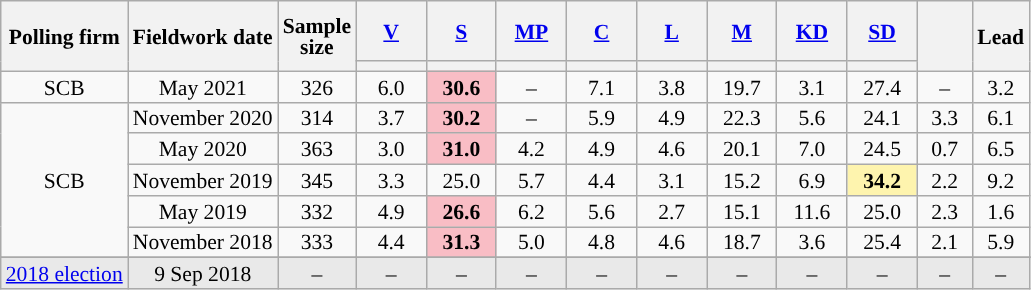<table class="wikitable sortable" style="text-align:center;font-size:90%;line-height:14px;">
<tr style="height:40px;">
<th rowspan="2">Polling firm</th>
<th rowspan="2">Fieldwork date</th>
<th rowspan="2">Sample<br>size</th>
<th class="sortable" style="width:40px;"><a href='#'>V</a></th>
<th class="sortable" style="width:40px;"><a href='#'>S</a></th>
<th class="sortable" style="width:40px;"><a href='#'>MP</a></th>
<th class="sortable" style="width:40px;"><a href='#'>C</a></th>
<th class="sortable" style="width:40px;"><a href='#'>L</a></th>
<th class="sortable" style="width:40px;"><a href='#'>M</a></th>
<th class="sortable" style="width:40px;"><a href='#'>KD</a></th>
<th class="sortable" style="width:40px;"><a href='#'>SD</a></th>
<th class="sortable" style="width:30px;" rowspan="2"></th>
<th style="width:30px;" rowspan="2">Lead</th>
</tr>
<tr>
<th style="background:"></th>
<th style="background:"></th>
<th style="background:"></th>
<th style="background:"></th>
<th style="background:"></th>
<th style="background:"></th>
<th style="background:"></th>
<th style="background:"></th>
</tr>
<tr>
<td>SCB</td>
<td>May 2021</td>
<td>326</td>
<td>6.0</td>
<td style="background:#F9BDC5;"><strong>30.6</strong></td>
<td>–</td>
<td>7.1</td>
<td>3.8</td>
<td>19.7</td>
<td>3.1</td>
<td>27.4</td>
<td>–</td>
<td style="background:">3.2</td>
</tr>
<tr>
<td rowspan="5">SCB</td>
<td>November 2020</td>
<td>314</td>
<td>3.7</td>
<td style="background:#F9BDC5;"><strong>30.2</strong></td>
<td>–</td>
<td>5.9</td>
<td>4.9</td>
<td>22.3</td>
<td>5.6</td>
<td>24.1</td>
<td>3.3</td>
<td style="background:">6.1</td>
</tr>
<tr>
<td>May 2020</td>
<td>363</td>
<td>3.0</td>
<td style="background:#F9BDC5;"><strong>31.0</strong></td>
<td>4.2</td>
<td>4.9</td>
<td>4.6</td>
<td>20.1</td>
<td>7.0</td>
<td>24.5</td>
<td>0.7</td>
<td style="background:">6.5</td>
</tr>
<tr>
<td>November 2019</td>
<td>345</td>
<td>3.3</td>
<td>25.0</td>
<td>5.7</td>
<td>4.4</td>
<td>3.1</td>
<td>15.2</td>
<td>6.9</td>
<td style="background:#FEF4AE;"><strong>34.2</strong></td>
<td>2.2</td>
<td style="background:">9.2</td>
</tr>
<tr>
<td>May 2019</td>
<td>332</td>
<td>4.9</td>
<td style="background:#F9BDC5;"><strong>26.6</strong></td>
<td>6.2</td>
<td>5.6</td>
<td>2.7</td>
<td>15.1</td>
<td>11.6</td>
<td>25.0</td>
<td>2.3</td>
<td style="background:">1.6</td>
</tr>
<tr>
<td>November 2018</td>
<td>333</td>
<td>4.4</td>
<td style="background:#F9BDC5;"><strong>31.3</strong></td>
<td>5.0</td>
<td>4.8</td>
<td>4.6</td>
<td>18.7</td>
<td>3.6</td>
<td>25.4</td>
<td>2.1</td>
<td style="background:">5.9</td>
</tr>
<tr>
</tr>
<tr style="background:#E9E9E9;">
<td><a href='#'>2018 election</a></td>
<td data-sort-value="2018-09-09">9 Sep 2018</td>
<td>–</td>
<td>–</td>
<td>–</td>
<td>–</td>
<td>–</td>
<td>–</td>
<td>–</td>
<td>–</td>
<td>–</td>
<td>–</td>
<td>–</td>
</tr>
</table>
